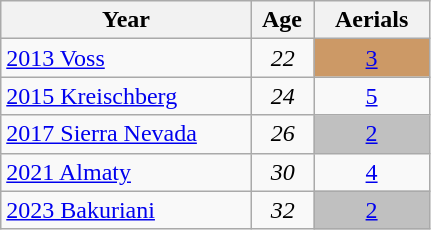<table class=wikitable style="text-align:center">
<tr>
<th style="width:160px;"> Year </th>
<th> Age </th>
<th style="width:70px;">Aerials</th>
</tr>
<tr>
<td align=left> <a href='#'>2013 Voss</a></td>
<td><em>22</em></td>
<td bgcolor="cc9966"><a href='#'>3</a></td>
</tr>
<tr>
<td align=left> <a href='#'>2015 Kreischberg</a></td>
<td><em>24</em></td>
<td><a href='#'>5</a></td>
</tr>
<tr>
<td align=left> <a href='#'>2017 Sierra Nevada</a></td>
<td><em>26</em></td>
<td bgcolor="silver"><a href='#'>2</a></td>
</tr>
<tr>
<td align=left> <a href='#'>2021 Almaty</a></td>
<td><em>30</em></td>
<td><a href='#'>4</a></td>
</tr>
<tr>
<td align=left> <a href='#'>2023 Bakuriani</a></td>
<td><em>32</em></td>
<td bgcolor="silver"><a href='#'>2</a></td>
</tr>
</table>
